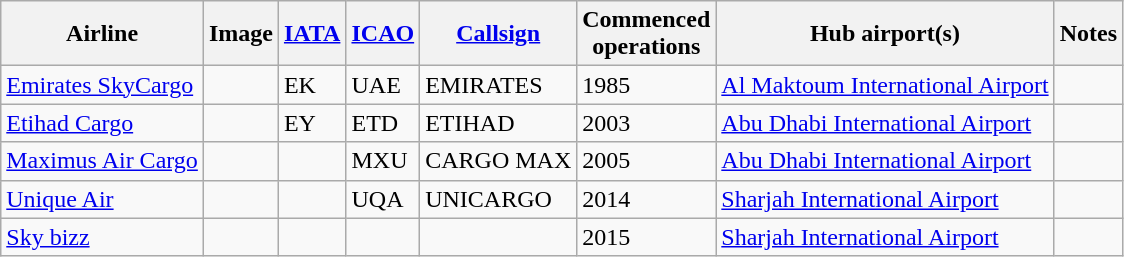<table class="wikitable sortable">
<tr style="vertical-align:middle;">
<th>Airline</th>
<th>Image</th>
<th><a href='#'>IATA</a></th>
<th><a href='#'>ICAO</a></th>
<th><a href='#'>Callsign</a></th>
<th>Commenced<br>operations</th>
<th>Hub airport(s)</th>
<th>Notes</th>
</tr>
<tr>
<td><a href='#'>Emirates SkyCargo</a></td>
<td></td>
<td>EK</td>
<td>UAE</td>
<td>EMIRATES</td>
<td>1985</td>
<td><a href='#'>Al Maktoum International Airport</a></td>
<td></td>
</tr>
<tr>
<td><a href='#'>Etihad Cargo</a></td>
<td></td>
<td>EY</td>
<td>ETD</td>
<td>ETIHAD</td>
<td>2003</td>
<td><a href='#'>Abu Dhabi International Airport</a></td>
<td></td>
</tr>
<tr>
<td><a href='#'>Maximus Air Cargo</a></td>
<td></td>
<td></td>
<td>MXU</td>
<td>CARGO MAX</td>
<td>2005</td>
<td><a href='#'>Abu Dhabi International Airport</a></td>
<td></td>
</tr>
<tr>
<td><a href='#'>Unique Air</a></td>
<td></td>
<td></td>
<td>UQA</td>
<td>UNICARGO</td>
<td>2014</td>
<td><a href='#'>Sharjah International Airport</a></td>
<td></td>
</tr>
<tr>
<td><a href='#'>Sky bizz</a></td>
<td></td>
<td></td>
<td></td>
<td></td>
<td>2015</td>
<td><a href='#'>Sharjah International Airport</a></td>
<td></td>
</tr>
</table>
